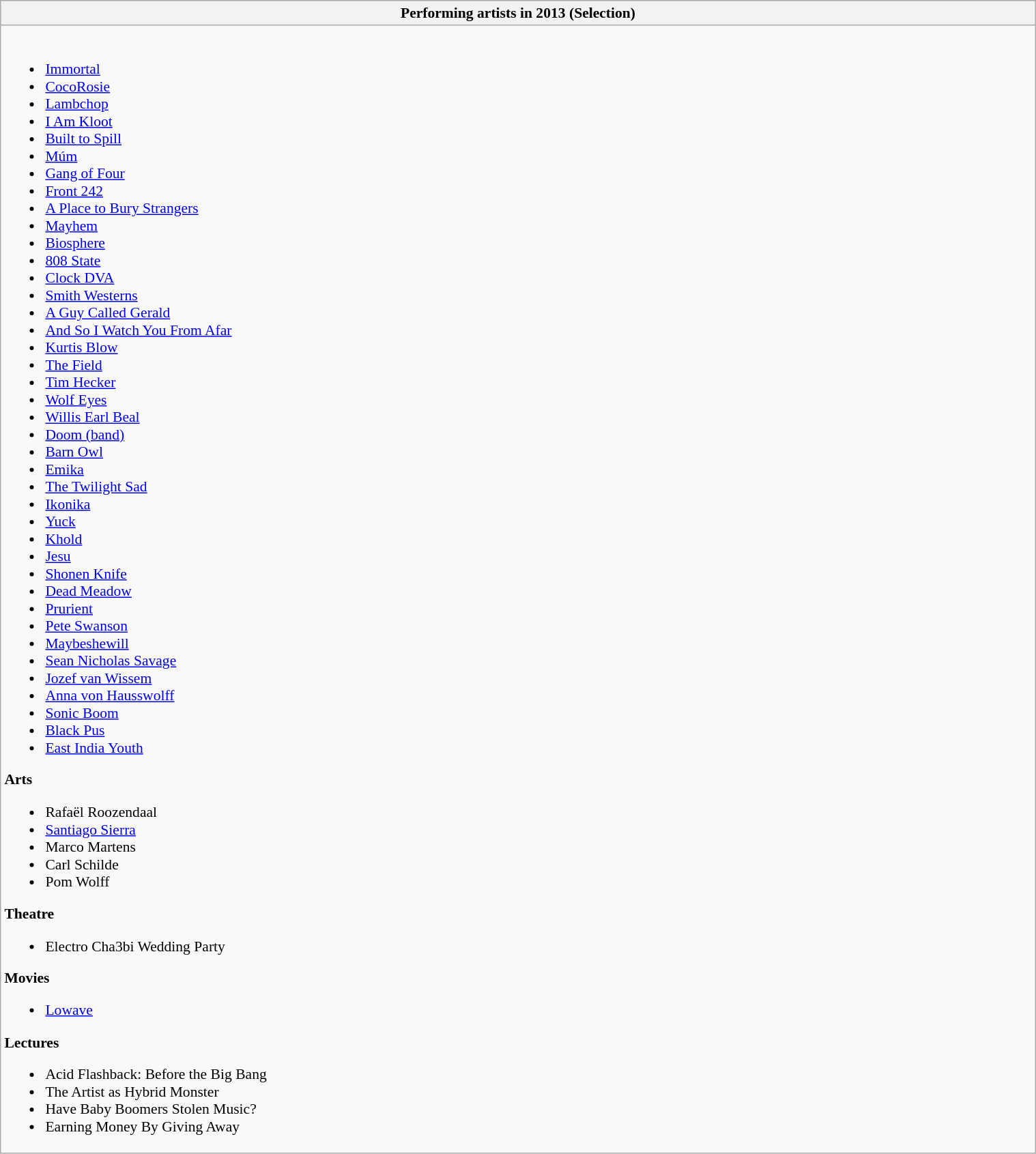<table class="wikitable collapsible collapsed" style="clear:none; font-size:90%; margin:0 auto; padding:0 auto;width:80%">
<tr>
<th style="text-align:center;">Performing artists in 2013 (Selection)</th>
</tr>
<tr>
<td><br><ul><li><a href='#'>Immortal</a></li><li><a href='#'>CocoRosie</a></li><li><a href='#'>Lambchop</a></li><li><a href='#'>I Am Kloot</a></li><li><a href='#'>Built to Spill</a></li><li><a href='#'>Múm</a></li><li><a href='#'>Gang of Four</a></li><li><a href='#'>Front 242</a></li><li><a href='#'>A Place to Bury Strangers</a></li><li><a href='#'>Mayhem</a></li><li><a href='#'>Biosphere</a></li><li><a href='#'>808 State</a></li><li><a href='#'>Clock DVA</a></li><li><a href='#'>Smith Westerns</a></li><li><a href='#'>A Guy Called Gerald</a></li><li><a href='#'>And So I Watch You From Afar</a></li><li><a href='#'>Kurtis Blow</a></li><li><a href='#'>The Field</a></li><li><a href='#'>Tim Hecker</a></li><li><a href='#'>Wolf Eyes</a></li><li><a href='#'>Willis Earl Beal</a></li><li><a href='#'>Doom (band)</a></li><li><a href='#'>Barn Owl</a></li><li><a href='#'>Emika</a></li><li><a href='#'>The Twilight Sad</a></li><li><a href='#'>Ikonika</a></li><li><a href='#'>Yuck</a></li><li><a href='#'>Khold</a></li><li><a href='#'>Jesu</a></li><li><a href='#'>Shonen Knife</a></li><li><a href='#'>Dead Meadow</a></li><li><a href='#'>Prurient</a></li><li><a href='#'>Pete Swanson</a></li><li><a href='#'>Maybeshewill</a></li><li><a href='#'>Sean Nicholas Savage</a></li><li><a href='#'>Jozef van Wissem</a></li><li><a href='#'>Anna von Hausswolff</a></li><li><a href='#'>Sonic Boom</a></li><li><a href='#'>Black Pus</a></li><li><a href='#'>East India Youth</a></li></ul><strong>Arts</strong><ul><li>Rafaël Roozendaal</li><li><a href='#'>Santiago Sierra</a></li><li>Marco Martens</li><li>Carl Schilde</li><li>Pom Wolff</li></ul><strong>Theatre</strong><ul><li>Electro Cha3bi Wedding Party</li></ul><strong>Movies</strong><ul><li><a href='#'>Lowave</a></li></ul><strong>Lectures</strong><ul><li>Acid Flashback: Before the Big Bang</li><li>The Artist as Hybrid Monster</li><li>Have Baby Boomers Stolen Music?</li><li>Earning Money By Giving Away</li></ul></td>
</tr>
</table>
